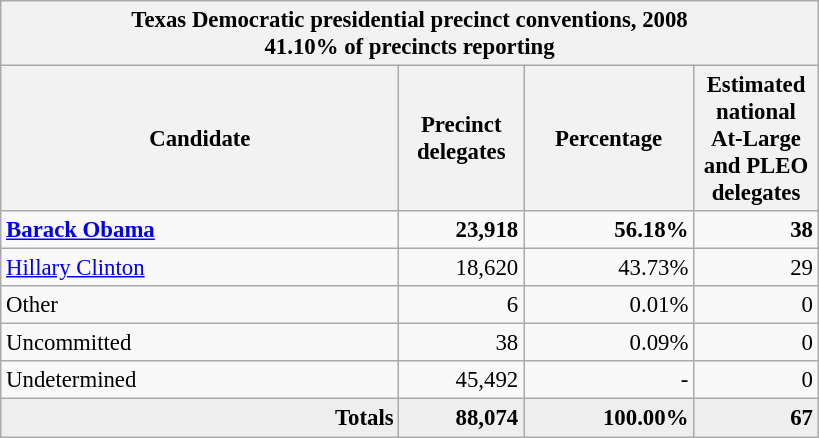<table class="wikitable" style="font-size:95%; text-align:right;">
<tr>
<th colspan="4">Texas Democratic presidential precinct conventions, 2008<br>41.10% of precincts reporting</th>
</tr>
<tr>
<th style="width: 17em">Candidate</th>
<th style="width: 5em">Precinct delegates</th>
<th style="width: 7em">Percentage</th>
<th style="width: 5em">Estimated national At-Large and PLEO delegates</th>
</tr>
<tr>
<td align="left"><strong><a href='#'>Barack Obama</a></strong></td>
<td><strong>23,918</strong></td>
<td><strong>56.18%</strong></td>
<td><strong>38</strong></td>
</tr>
<tr>
<td align="left"><a href='#'>Hillary Clinton</a></td>
<td>18,620</td>
<td>43.73%</td>
<td>29</td>
</tr>
<tr>
<td align="left">Other</td>
<td>6</td>
<td>0.01%</td>
<td>0</td>
</tr>
<tr>
<td align="left">Uncommitted</td>
<td>38</td>
<td>0.09%</td>
<td>0</td>
</tr>
<tr>
<td align="left">Undetermined</td>
<td>45,492</td>
<td>-</td>
<td>0</td>
</tr>
<tr bgcolor="#EEEEEE" style="margin-right:0.5em">
<td><strong>Totals</strong></td>
<td><strong>88,074</strong></td>
<td><strong>100.00%</strong></td>
<td><strong>67</strong></td>
</tr>
</table>
